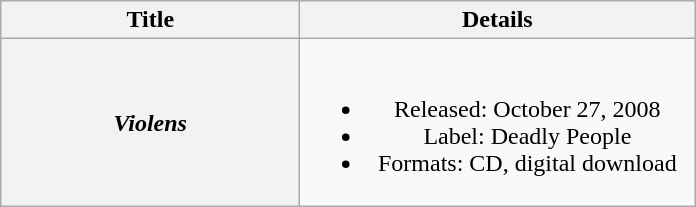<table class="wikitable plainrowheaders" border="1" style="text-align:center;">
<tr>
<th rowspan="1" scope="col" style="width:12em;">Title</th>
<th rowspan="1" scope="col" style="width:16em;">Details</th>
</tr>
<tr>
<th scope="row"><em>Violens</em></th>
<td><br><ul><li>Released: October 27, 2008</li><li>Label: Deadly People</li><li>Formats: CD, digital download</li></ul></td>
</tr>
</table>
